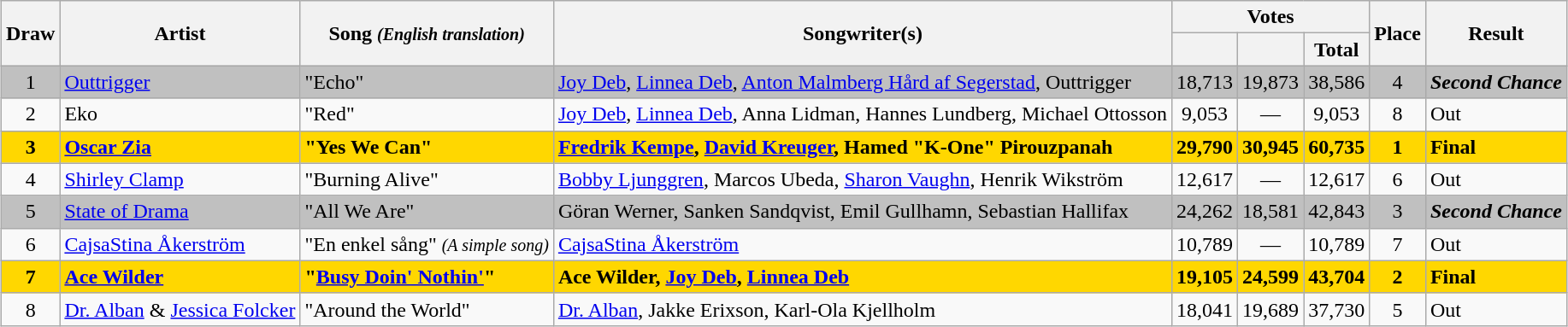<table class="sortable wikitable" style="margin: 1em auto 1em auto; text-align:center;">
<tr>
<th rowspan="2">Draw</th>
<th rowspan="2">Artist</th>
<th rowspan="2">Song <small><em>(English translation)</em></small></th>
<th rowspan="2">Songwriter(s)</th>
<th colspan="3" class="unsortable">Votes</th>
<th rowspan="2">Place</th>
<th rowspan="2">Result</th>
</tr>
<tr>
<th></th>
<th></th>
<th>Total</th>
</tr>
<tr style="background:silver;">
<td>1</td>
<td align="left"><a href='#'>Outtrigger</a></td>
<td align="left">"Echo"</td>
<td align="left"><a href='#'>Joy Deb</a>, <a href='#'>Linnea Deb</a>, <a href='#'>Anton Malmberg Hård af Segerstad</a>, Outtrigger</td>
<td>18,713</td>
<td>19,873</td>
<td>38,586</td>
<td>4</td>
<td align="left"><strong><em>Second Chance</em></strong></td>
</tr>
<tr>
<td>2</td>
<td align="left">Eko</td>
<td align="left">"Red"</td>
<td align="left"><a href='#'>Joy Deb</a>, <a href='#'>Linnea Deb</a>, Anna Lidman, Hannes Lundberg, Michael Ottosson</td>
<td>9,053</td>
<td>—</td>
<td>9,053</td>
<td>8</td>
<td align="left">Out</td>
</tr>
<tr style="font-weight:bold;background:gold;">
<td>3</td>
<td align="left"><a href='#'>Oscar Zia</a></td>
<td align="left">"Yes We Can"</td>
<td align="left"><a href='#'>Fredrik Kempe</a>, <a href='#'>David Kreuger</a>, Hamed "K-One" Pirouzpanah</td>
<td>29,790</td>
<td>30,945</td>
<td>60,735</td>
<td>1</td>
<td align="left">Final</td>
</tr>
<tr>
<td>4</td>
<td align="left"><a href='#'>Shirley Clamp</a></td>
<td align="left">"Burning Alive"</td>
<td align="left"><a href='#'>Bobby Ljunggren</a>, Marcos Ubeda, <a href='#'>Sharon Vaughn</a>, Henrik Wikström</td>
<td>12,617</td>
<td>—</td>
<td>12,617</td>
<td>6</td>
<td align="left">Out</td>
</tr>
<tr style="background:silver;">
<td>5</td>
<td align="left"><a href='#'>State of Drama</a></td>
<td align="left">"All We Are"</td>
<td align="left">Göran Werner, Sanken Sandqvist, Emil Gullhamn, Sebastian Hallifax</td>
<td>24,262</td>
<td>18,581</td>
<td>42,843</td>
<td>3</td>
<td align="left"><strong><em>Second Chance</em></strong></td>
</tr>
<tr>
<td>6</td>
<td align="left"><a href='#'>CajsaStina Åkerström</a></td>
<td align="left">"En enkel sång" <small><em>(A simple song)</em></small></td>
<td align="left"><a href='#'>CajsaStina Åkerström</a></td>
<td>10,789</td>
<td>—</td>
<td>10,789</td>
<td>7</td>
<td align="left">Out</td>
</tr>
<tr style="font-weight:bold;background:gold;">
<td>7</td>
<td align="left"><a href='#'>Ace Wilder</a></td>
<td align="left">"<a href='#'>Busy Doin' Nothin'</a>"</td>
<td align="left">Ace Wilder, <a href='#'>Joy Deb</a>, <a href='#'>Linnea Deb</a></td>
<td>19,105</td>
<td>24,599</td>
<td>43,704</td>
<td>2</td>
<td align="left">Final</td>
</tr>
<tr>
<td>8</td>
<td align="left"><a href='#'>Dr. Alban</a> & <a href='#'>Jessica Folcker</a></td>
<td align="left">"Around the World"</td>
<td align="left"><a href='#'>Dr. Alban</a>, Jakke Erixson, Karl-Ola Kjellholm</td>
<td>18,041</td>
<td>19,689</td>
<td>37,730</td>
<td>5</td>
<td align="left">Out</td>
</tr>
</table>
